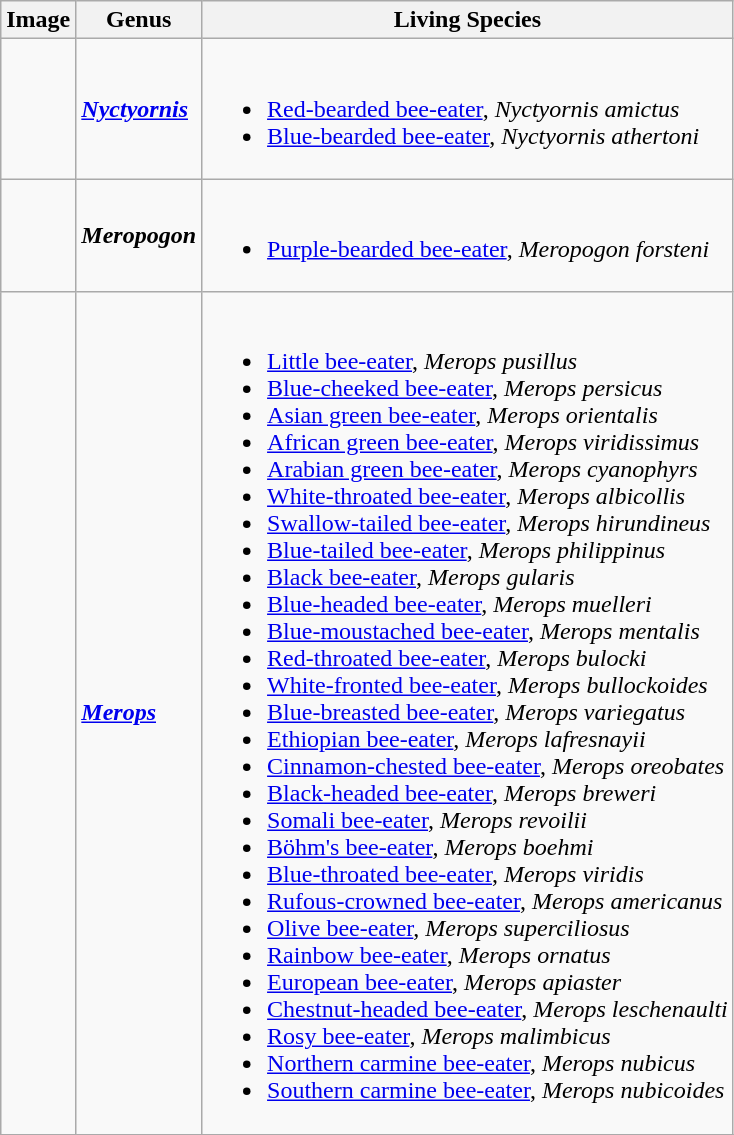<table class="wikitable">
<tr>
<th>Image</th>
<th>Genus</th>
<th>Living Species</th>
</tr>
<tr>
<td></td>
<td><strong><em><a href='#'>Nyctyornis</a></em></strong> </td>
<td><br><ul><li><a href='#'>Red-bearded bee-eater</a>, <em>Nyctyornis amictus</em></li><li><a href='#'>Blue-bearded bee-eater</a>, <em>Nyctyornis athertoni</em></li></ul></td>
</tr>
<tr>
<td></td>
<td><strong><em>Meropogon</em></strong> </td>
<td><br><ul><li><a href='#'>Purple-bearded bee-eater</a>, <em>Meropogon forsteni</em></li></ul></td>
</tr>
<tr>
<td></td>
<td><strong><em><a href='#'>Merops</a></em></strong> </td>
<td><br><ul><li><a href='#'>Little bee-eater</a>, <em>Merops pusillus</em></li><li><a href='#'>Blue-cheeked bee-eater</a>, <em>Merops persicus</em></li><li><a href='#'>Asian green bee-eater</a>, <em>Merops orientalis</em></li><li><a href='#'>African green bee-eater</a>, <em>Merops viridissimus</em></li><li><a href='#'>Arabian green bee-eater</a>, <em>Merops cyanophyrs</em></li><li><a href='#'>White-throated bee-eater</a>, <em>Merops albicollis</em></li><li><a href='#'>Swallow-tailed bee-eater</a>, <em>Merops hirundineus</em></li><li><a href='#'>Blue-tailed bee-eater</a>, <em>Merops philippinus</em></li><li><a href='#'>Black bee-eater</a>, <em>Merops gularis</em></li><li><a href='#'>Blue-headed bee-eater</a>, <em>Merops muelleri</em></li><li><a href='#'>Blue-moustached bee-eater</a>, <em>Merops mentalis</em></li><li><a href='#'>Red-throated bee-eater</a>, <em>Merops bulocki</em></li><li><a href='#'>White-fronted bee-eater</a>, <em>Merops bullockoides</em></li><li><a href='#'>Blue-breasted bee-eater</a>, <em>Merops variegatus</em></li><li><a href='#'>Ethiopian bee-eater</a>, <em>Merops lafresnayii</em></li><li><a href='#'>Cinnamon-chested bee-eater</a>, <em>Merops oreobates</em></li><li><a href='#'>Black-headed bee-eater</a>, <em>Merops breweri</em></li><li><a href='#'>Somali bee-eater</a>, <em>Merops revoilii</em></li><li><a href='#'>Böhm's bee-eater</a>, <em>Merops boehmi</em></li><li><a href='#'>Blue-throated bee-eater</a>, <em>Merops viridis</em></li><li><a href='#'>Rufous-crowned bee-eater</a>, <em>Merops americanus</em></li><li><a href='#'>Olive bee-eater</a>, <em>Merops superciliosus</em></li><li><a href='#'>Rainbow bee-eater</a>, <em>Merops ornatus</em></li><li><a href='#'>European bee-eater</a>, <em>Merops apiaster</em></li><li><a href='#'>Chestnut-headed bee-eater</a>, <em>Merops leschenaulti</em></li><li><a href='#'>Rosy bee-eater</a>, <em>Merops malimbicus</em></li><li><a href='#'>Northern carmine bee-eater</a>, <em>Merops nubicus</em></li><li><a href='#'>Southern carmine bee-eater</a>, <em>Merops nubicoides</em></li></ul></td>
</tr>
<tr>
</tr>
</table>
